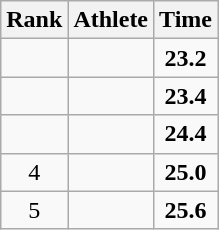<table class=wikitable style="text-align:center;">
<tr>
<th>Rank</th>
<th>Athlete</th>
<th>Time</th>
</tr>
<tr>
<td></td>
<td align=left></td>
<td><strong>23.2</strong></td>
</tr>
<tr>
<td></td>
<td align=left></td>
<td><strong>23.4</strong></td>
</tr>
<tr>
<td></td>
<td align=left></td>
<td><strong>24.4</strong></td>
</tr>
<tr>
<td>4</td>
<td align=left></td>
<td><strong>25.0</strong></td>
</tr>
<tr>
<td>5</td>
<td align=left></td>
<td><strong>25.6</strong></td>
</tr>
</table>
